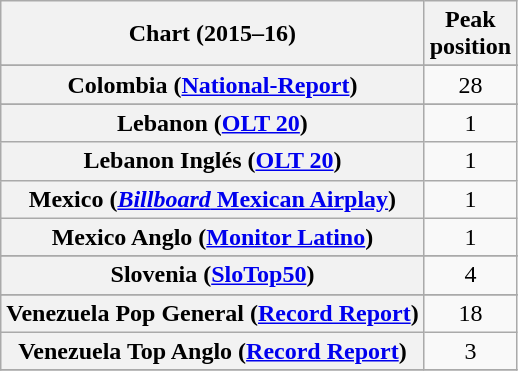<table class="wikitable sortable plainrowheaders" style="text-align:center;">
<tr>
<th scope="col">Chart (2015–16)</th>
<th scope="col">Peak<br>position</th>
</tr>
<tr>
</tr>
<tr>
</tr>
<tr>
</tr>
<tr>
</tr>
<tr>
</tr>
<tr>
<th scope="row">Colombia (<a href='#'>National-Report</a>)</th>
<td>28</td>
</tr>
<tr>
</tr>
<tr>
</tr>
<tr>
</tr>
<tr>
</tr>
<tr>
</tr>
<tr>
</tr>
<tr>
</tr>
<tr>
</tr>
<tr>
</tr>
<tr>
</tr>
<tr>
</tr>
<tr>
<th scope="row">Lebanon (<a href='#'>OLT 20</a>)</th>
<td>1</td>
</tr>
<tr>
<th scope="row">Lebanon Inglés (<a href='#'>OLT 20</a>)</th>
<td>1</td>
</tr>
<tr>
<th scope="row">Mexico (<a href='#'><em>Billboard</em> Mexican Airplay</a>)</th>
<td>1</td>
</tr>
<tr>
<th scope="row">Mexico Anglo (<a href='#'>Monitor Latino</a>)</th>
<td>1</td>
</tr>
<tr>
</tr>
<tr>
</tr>
<tr>
</tr>
<tr>
</tr>
<tr>
</tr>
<tr>
</tr>
<tr>
</tr>
<tr>
</tr>
<tr>
<th scope="row">Slovenia (<a href='#'>SloTop50</a>)</th>
<td align=center>4</td>
</tr>
<tr>
</tr>
<tr>
</tr>
<tr>
</tr>
<tr>
</tr>
<tr>
</tr>
<tr>
</tr>
<tr>
</tr>
<tr>
</tr>
<tr>
</tr>
<tr>
</tr>
<tr>
</tr>
<tr>
<th scope="row">Venezuela Pop General (<a href='#'>Record Report</a>)</th>
<td>18</td>
</tr>
<tr>
<th scope="row">Venezuela Top Anglo (<a href='#'>Record Report</a>)</th>
<td>3</td>
</tr>
<tr>
</tr>
</table>
